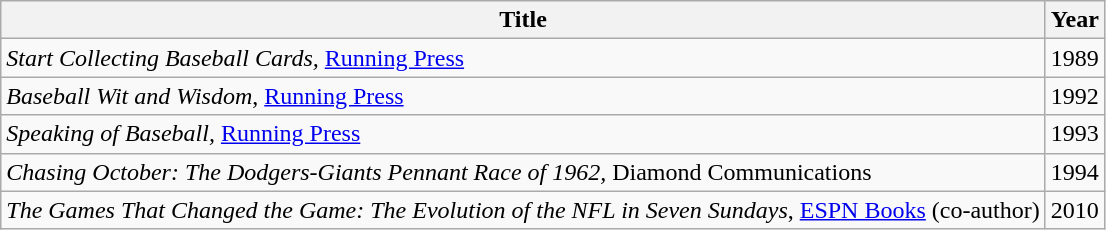<table class="wikitable">
<tr>
<th>Title</th>
<th>Year</th>
</tr>
<tr>
<td><em>Start Collecting Baseball Cards,</em> <a href='#'>Running Press</a></td>
<td>1989</td>
</tr>
<tr>
<td><em>Baseball Wit and Wisdom</em>, <a href='#'>Running Press</a></td>
<td>1992</td>
</tr>
<tr>
<td><em>Speaking of Baseball,</em> <a href='#'>Running Press</a></td>
<td>1993</td>
</tr>
<tr>
<td><em>Chasing October: The Dodgers-Giants Pennant Race of 1962,</em> Diamond Communications</td>
<td>1994</td>
</tr>
<tr>
<td><em>The Games That Changed the Game: The Evolution of the NFL in Seven Sundays</em>, <a href='#'>ESPN Books</a> (co-author)</td>
<td>2010</td>
</tr>
</table>
